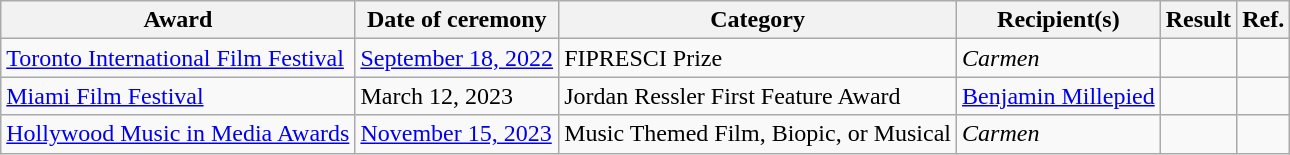<table class="wikitable">
<tr>
<th>Award</th>
<th>Date of ceremony</th>
<th>Category</th>
<th>Recipient(s)</th>
<th>Result</th>
<th>Ref.</th>
</tr>
<tr>
<td><a href='#'>Toronto International Film Festival</a></td>
<td><a href='#'>September 18, 2022</a></td>
<td>FIPRESCI Prize</td>
<td><em>Carmen</em></td>
<td></td>
<td></td>
</tr>
<tr>
<td><a href='#'>Miami Film Festival</a></td>
<td>March 12, 2023</td>
<td>Jordan Ressler First Feature Award</td>
<td><a href='#'>Benjamin Millepied</a></td>
<td></td>
<td></td>
</tr>
<tr>
<td><a href='#'>Hollywood Music in Media Awards</a></td>
<td><a href='#'>November 15, 2023</a></td>
<td>Music Themed Film, Biopic, or Musical</td>
<td><em>Carmen</em></td>
<td></td>
<td></td>
</tr>
</table>
